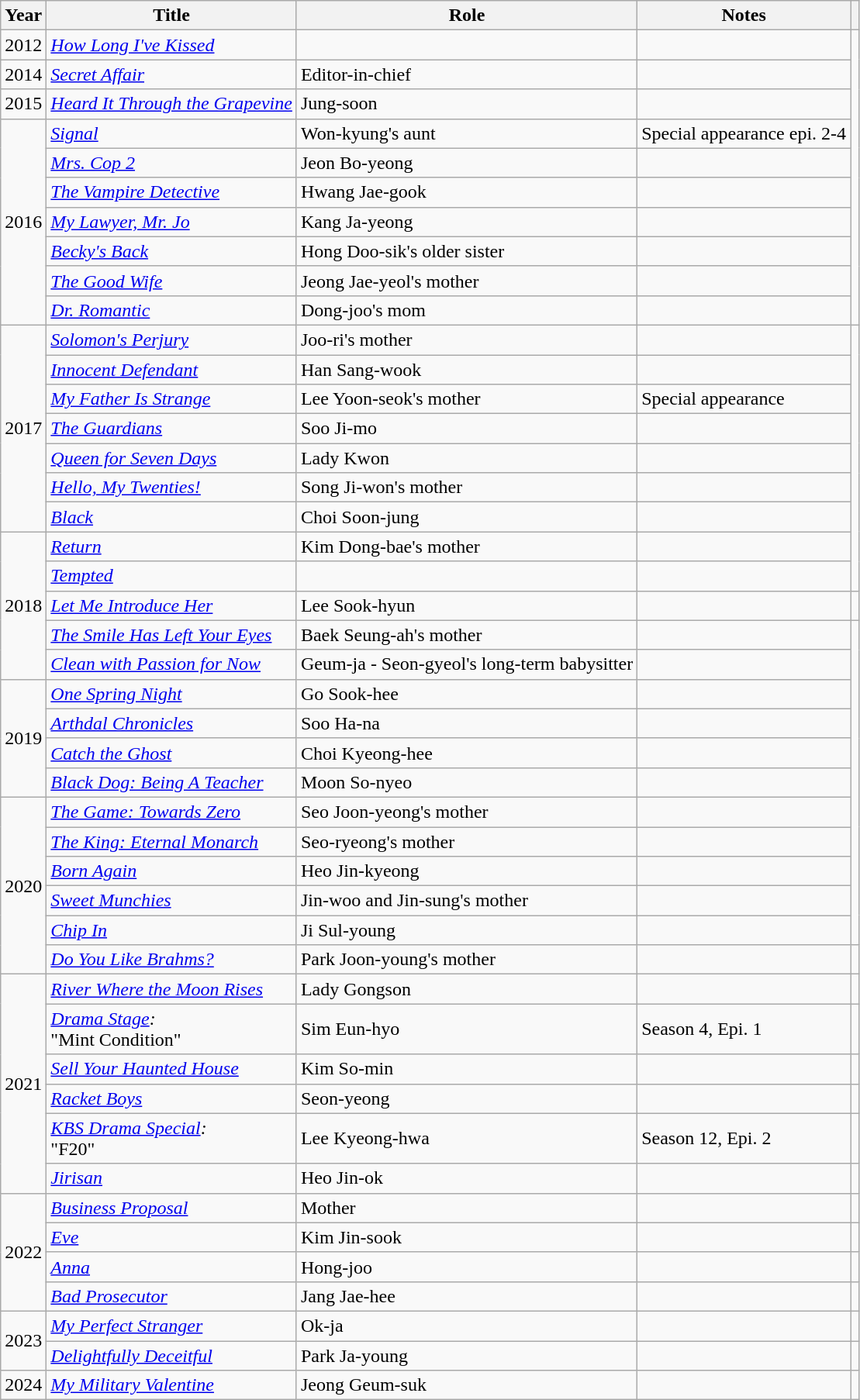<table class="wikitable sortable">
<tr>
<th>Year</th>
<th>Title</th>
<th>Role</th>
<th class="unsortable">Notes</th>
<th class="unsortable"></th>
</tr>
<tr>
<td>2012</td>
<td><em><a href='#'>How Long I've Kissed</a></em></td>
<td></td>
<td></td>
<td rowspan=10></td>
</tr>
<tr>
<td>2014</td>
<td><em><a href='#'>Secret Affair</a></em></td>
<td>Editor-in-chief</td>
<td></td>
</tr>
<tr>
<td>2015</td>
<td><em><a href='#'>Heard It Through the Grapevine</a></em></td>
<td>Jung-soon</td>
<td></td>
</tr>
<tr>
<td rowspan="7">2016</td>
<td><em><a href='#'>Signal</a></em></td>
<td>Won-kyung's aunt</td>
<td>Special appearance epi. 2-4</td>
</tr>
<tr>
<td><em><a href='#'>Mrs. Cop 2</a></em></td>
<td>Jeon Bo-yeong</td>
<td></td>
</tr>
<tr>
<td><em><a href='#'>The Vampire Detective</a></em></td>
<td>Hwang Jae-gook</td>
<td></td>
</tr>
<tr>
<td><em><a href='#'>My Lawyer, Mr. Jo</a></em></td>
<td>Kang Ja-yeong</td>
<td></td>
</tr>
<tr>
<td><em><a href='#'>Becky's Back</a></em></td>
<td>Hong Doo-sik's older sister</td>
<td></td>
</tr>
<tr>
<td><em><a href='#'>The Good Wife</a></em></td>
<td>Jeong Jae-yeol's mother</td>
<td></td>
</tr>
<tr>
<td><em><a href='#'>Dr. Romantic</a></em></td>
<td>Dong-joo's mom</td>
<td></td>
</tr>
<tr>
<td rowspan="7">2017</td>
<td><em><a href='#'>Solomon's Perjury</a></em></td>
<td>Joo-ri's mother</td>
<td></td>
<td rowspan=9></td>
</tr>
<tr>
<td><em><a href='#'>Innocent Defendant</a></em></td>
<td>Han Sang-wook</td>
<td></td>
</tr>
<tr>
<td><em><a href='#'>My Father Is Strange</a></em></td>
<td>Lee Yoon-seok's mother</td>
<td>Special appearance</td>
</tr>
<tr>
<td><em><a href='#'>The Guardians</a></em></td>
<td>Soo Ji-mo</td>
<td></td>
</tr>
<tr>
<td><em><a href='#'>Queen for Seven Days</a></em></td>
<td>Lady Kwon</td>
<td></td>
</tr>
<tr>
<td><em><a href='#'>Hello, My Twenties!</a></em></td>
<td>Song Ji-won's mother</td>
<td></td>
</tr>
<tr>
<td><em><a href='#'>Black</a></em></td>
<td>Choi Soon-jung</td>
<td></td>
</tr>
<tr>
<td rowspan="5">2018</td>
<td><em><a href='#'>Return</a></em></td>
<td>Kim Dong-bae's mother</td>
<td></td>
</tr>
<tr>
<td><em><a href='#'>Tempted</a></em></td>
<td></td>
<td></td>
</tr>
<tr>
<td><em><a href='#'>Let Me Introduce Her</a></em></td>
<td>Lee Sook-hyun</td>
<td></td>
<td></td>
</tr>
<tr>
<td><em><a href='#'>The Smile Has Left Your Eyes</a></em></td>
<td>Baek Seung-ah's mother</td>
<td></td>
<td rowspan=11></td>
</tr>
<tr>
<td><em><a href='#'>Clean with Passion for Now</a></em></td>
<td>Geum-ja - Seon-gyeol's long-term babysitter</td>
<td></td>
</tr>
<tr>
<td rowspan="4">2019</td>
<td><em><a href='#'>One Spring Night</a></em></td>
<td>Go Sook-hee</td>
<td></td>
</tr>
<tr>
<td><em><a href='#'>Arthdal Chronicles</a></em></td>
<td>Soo Ha-na</td>
<td></td>
</tr>
<tr>
<td><em><a href='#'>Catch the Ghost</a></em></td>
<td>Choi Kyeong-hee</td>
<td></td>
</tr>
<tr>
<td><em><a href='#'>Black Dog: Being A Teacher</a></em></td>
<td>Moon So-nyeo</td>
<td></td>
</tr>
<tr>
<td rowspan="6">2020</td>
<td><em><a href='#'>The Game: Towards Zero</a></em></td>
<td>Seo Joon-yeong's mother</td>
<td></td>
</tr>
<tr>
<td><em><a href='#'>The King: Eternal Monarch</a></em></td>
<td>Seo-ryeong's mother</td>
<td></td>
</tr>
<tr>
<td><em><a href='#'>Born Again</a></em></td>
<td>Heo Jin-kyeong</td>
<td></td>
</tr>
<tr>
<td><em><a href='#'>Sweet Munchies</a></em></td>
<td>Jin-woo and Jin-sung's mother</td>
<td></td>
</tr>
<tr>
<td><em><a href='#'>Chip In</a></em></td>
<td>Ji Sul-young</td>
<td></td>
</tr>
<tr>
<td><em><a href='#'>Do You Like Brahms?</a></em></td>
<td>Park Joon-young's mother</td>
<td></td>
<td></td>
</tr>
<tr>
<td rowspan="6">2021</td>
<td><em><a href='#'>River Where the Moon Rises</a></em></td>
<td>Lady Gongson</td>
<td></td>
<td></td>
</tr>
<tr>
<td><em><a href='#'>Drama Stage</a>:</em><br>"Mint Condition"</td>
<td>Sim Eun-hyo</td>
<td>Season 4, Epi. 1</td>
<td></td>
</tr>
<tr>
<td><em><a href='#'>Sell Your Haunted House</a></em></td>
<td>Kim So-min</td>
<td></td>
<td></td>
</tr>
<tr>
<td><em><a href='#'>Racket Boys</a></em></td>
<td>Seon-yeong</td>
<td></td>
<td></td>
</tr>
<tr>
<td><em><a href='#'>KBS Drama Special</a>:</em><br>"F20"</td>
<td>Lee Kyeong-hwa</td>
<td>Season 12, Epi. 2</td>
<td></td>
</tr>
<tr>
<td><em><a href='#'>Jirisan</a></em></td>
<td>Heo Jin-ok</td>
<td></td>
<td></td>
</tr>
<tr>
<td rowspan="4">2022</td>
<td><em><a href='#'>Business Proposal</a></em></td>
<td>Mother</td>
<td></td>
<td></td>
</tr>
<tr>
<td><em><a href='#'>Eve</a></em></td>
<td>Kim Jin-sook</td>
<td></td>
<td></td>
</tr>
<tr>
<td><em><a href='#'>Anna</a></em></td>
<td>Hong-joo</td>
<td></td>
<td></td>
</tr>
<tr>
<td><em><a href='#'>Bad Prosecutor</a></em></td>
<td>Jang Jae-hee</td>
<td></td>
<td></td>
</tr>
<tr>
<td rowspan="2">2023</td>
<td><em><a href='#'>My Perfect Stranger</a></em></td>
<td>Ok-ja</td>
<td></td>
<td></td>
</tr>
<tr>
<td><em><a href='#'>Delightfully Deceitful</a></em></td>
<td>Park Ja-young</td>
<td></td>
<td></td>
</tr>
<tr>
<td>2024</td>
<td><em><a href='#'>My Military Valentine</a></em></td>
<td>Jeong Geum-suk</td>
<td></td>
<td></td>
</tr>
</table>
